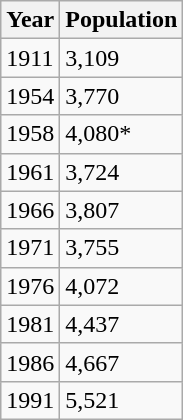<table class="wikitable">
<tr>
<th>Year</th>
<th>Population</th>
</tr>
<tr>
<td>1911</td>
<td>3,109</td>
</tr>
<tr>
<td>1954</td>
<td>3,770</td>
</tr>
<tr>
<td>1958</td>
<td>4,080*</td>
</tr>
<tr>
<td>1961</td>
<td>3,724</td>
</tr>
<tr>
<td>1966</td>
<td>3,807</td>
</tr>
<tr>
<td>1971</td>
<td>3,755</td>
</tr>
<tr>
<td>1976</td>
<td>4,072</td>
</tr>
<tr>
<td>1981</td>
<td>4,437</td>
</tr>
<tr>
<td>1986</td>
<td>4,667</td>
</tr>
<tr>
<td>1991</td>
<td>5,521</td>
</tr>
</table>
